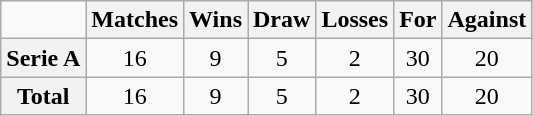<table class="wikitable" style="text-align: center;">
<tr>
<td></td>
<th>Matches</th>
<th>Wins</th>
<th>Draw</th>
<th>Losses</th>
<th>For</th>
<th>Against</th>
</tr>
<tr>
<th>Serie A</th>
<td>16</td>
<td>9</td>
<td>5</td>
<td>2</td>
<td>30</td>
<td>20</td>
</tr>
<tr>
<th>Total</th>
<td>16</td>
<td>9</td>
<td>5</td>
<td>2</td>
<td>30</td>
<td>20</td>
</tr>
</table>
